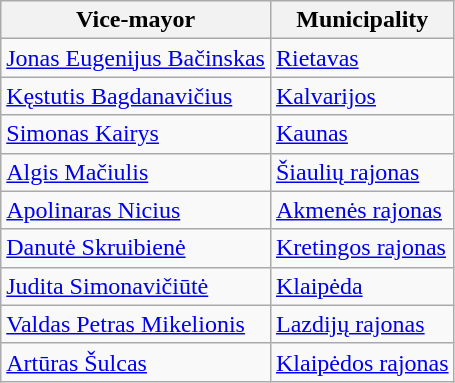<table class="wikitable">
<tr>
<th>Vice-mayor</th>
<th>Municipality</th>
</tr>
<tr>
<td><a href='#'>Jonas Eugenijus Bačinskas</a></td>
<td><a href='#'>Rietavas</a></td>
</tr>
<tr>
<td><a href='#'>Kęstutis Bagdanavičius</a></td>
<td><a href='#'>Kalvarijos</a></td>
</tr>
<tr>
<td><a href='#'>Simonas Kairys</a></td>
<td><a href='#'>Kaunas</a></td>
</tr>
<tr>
<td><a href='#'>Algis Mačiulis</a></td>
<td><a href='#'>Šiaulių rajonas</a></td>
</tr>
<tr>
<td><a href='#'>Apolinaras Nicius</a></td>
<td><a href='#'>Akmenės rajonas</a></td>
</tr>
<tr>
<td><a href='#'>Danutė Skruibienė</a></td>
<td><a href='#'>Kretingos rajonas</a></td>
</tr>
<tr>
<td><a href='#'>Judita Simonavičiūtė</a></td>
<td><a href='#'>Klaipėda</a></td>
</tr>
<tr>
<td><a href='#'>Valdas Petras Mikelionis</a></td>
<td><a href='#'>Lazdijų rajonas</a></td>
</tr>
<tr>
<td><a href='#'>Artūras Šulcas</a></td>
<td><a href='#'>Klaipėdos rajonas</a></td>
</tr>
</table>
